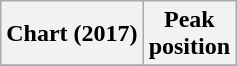<table class="wikitable sortable plainrowheaders" style="text-align:center">
<tr>
<th scope="col">Chart (2017)</th>
<th scope="col">Peak<br> position</th>
</tr>
<tr>
</tr>
</table>
